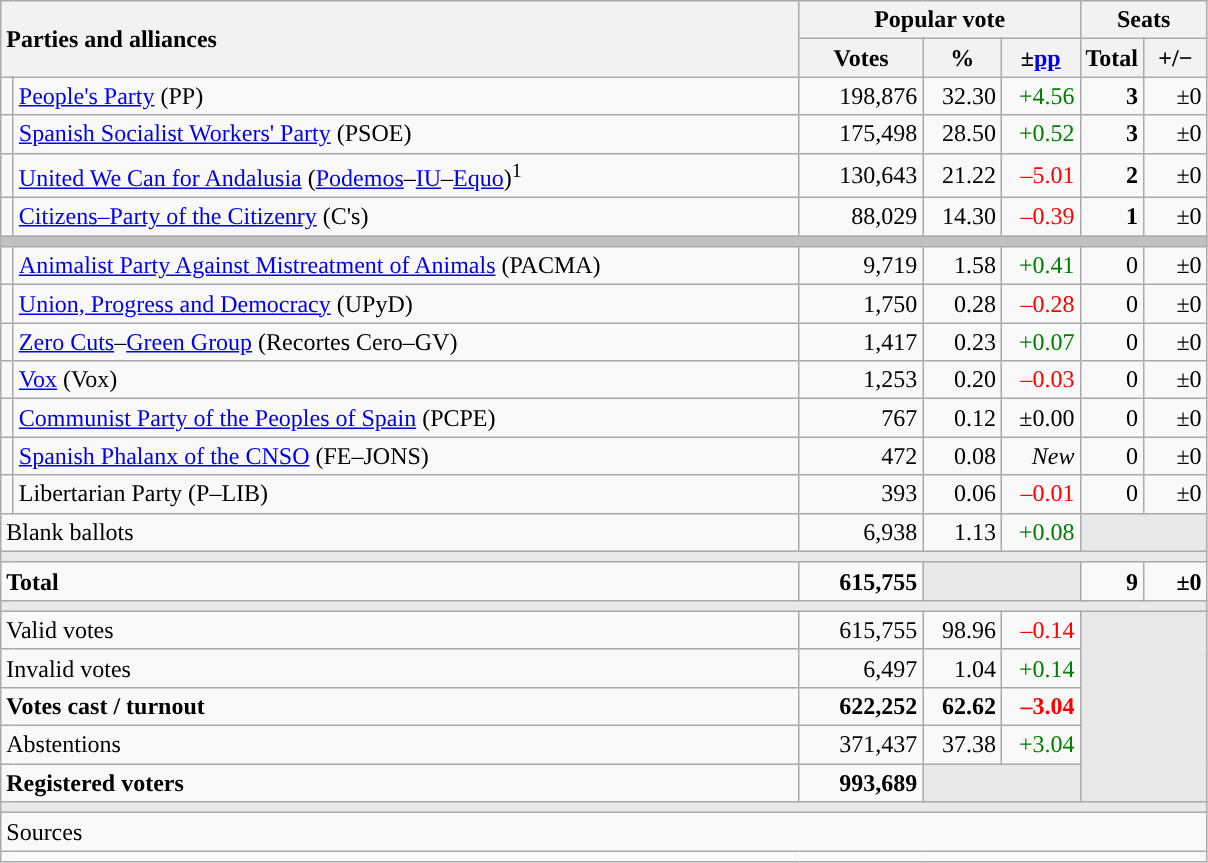<table class="wikitable" style="text-align:right;">
<tr>
<th style="text-align:left;" rowspan="2" colspan="2" width="525">Parties and alliances</th>
<th colspan="3">Popular vote</th>
<th colspan="2">Seats</th>
</tr>
<tr>
<th width="75">Votes</th>
<th width="45">%</th>
<th width="45">±<a href='#'>pp</a></th>
<th width="35">Total</th>
<th width="35">+/−</th>
</tr>
<tr>
<td width="1" style="color:inherit;background:"></td>
<td align="left"><a href='#'>People's Party</a> (PP)</td>
<td>198,876</td>
<td>32.30</td>
<td style="color:green;">+4.56</td>
<td><strong>3</strong></td>
<td>±0</td>
</tr>
<tr>
<td style="color:inherit;background:"></td>
<td align="left"><a href='#'>Spanish Socialist Workers' Party</a> (PSOE)</td>
<td>175,498</td>
<td>28.50</td>
<td style="color:green;">+0.52</td>
<td><strong>3</strong></td>
<td>±0</td>
</tr>
<tr>
<td style="color:inherit;background:"></td>
<td align="left"><a href='#'>United We Can for Andalusia</a> (<a href='#'>Podemos</a>–<a href='#'>IU</a>–<a href='#'>Equo</a>)<sup>1</sup></td>
<td>130,643</td>
<td>21.22</td>
<td style="color:red;">–5.01</td>
<td><strong>2</strong></td>
<td>±0</td>
</tr>
<tr>
<td style="color:inherit;background:"></td>
<td align="left"><a href='#'>Citizens–Party of the Citizenry</a> (C's)</td>
<td>88,029</td>
<td>14.30</td>
<td style="color:red;">–0.39</td>
<td><strong>1</strong></td>
<td>±0</td>
</tr>
<tr>
<td colspan="7" bgcolor="#C0C0C0"></td>
</tr>
<tr>
<td style="color:inherit;background:"></td>
<td align="left"><a href='#'>Animalist Party Against Mistreatment of Animals</a> (PACMA)</td>
<td>9,719</td>
<td>1.58</td>
<td style="color:green;">+0.41</td>
<td>0</td>
<td>±0</td>
</tr>
<tr>
<td style="color:inherit;background:"></td>
<td align="left"><a href='#'>Union, Progress and Democracy</a> (UPyD)</td>
<td>1,750</td>
<td>0.28</td>
<td style="color:red;">–0.28</td>
<td>0</td>
<td>±0</td>
</tr>
<tr>
<td style="color:inherit;background:"></td>
<td align="left"><a href='#'>Zero Cuts</a>–<a href='#'>Green Group</a> (Recortes Cero–GV)</td>
<td>1,417</td>
<td>0.23</td>
<td style="color:green;">+0.07</td>
<td>0</td>
<td>±0</td>
</tr>
<tr>
<td style="color:inherit;background:"></td>
<td align="left"><a href='#'>Vox</a> (Vox)</td>
<td>1,253</td>
<td>0.20</td>
<td style="color:red;">–0.03</td>
<td>0</td>
<td>±0</td>
</tr>
<tr>
<td style="color:inherit;background:"></td>
<td align="left"><a href='#'>Communist Party of the Peoples of Spain</a> (PCPE)</td>
<td>767</td>
<td>0.12</td>
<td>±0.00</td>
<td>0</td>
<td>±0</td>
</tr>
<tr>
<td style="color:inherit;background:"></td>
<td align="left"><a href='#'>Spanish Phalanx of the CNSO</a> (FE–JONS)</td>
<td>472</td>
<td>0.08</td>
<td><em>New</em></td>
<td>0</td>
<td>±0</td>
</tr>
<tr>
<td style="color:inherit;background:"></td>
<td align="left">Libertarian Party (P–LIB)</td>
<td>393</td>
<td>0.06</td>
<td style="color:red;">–0.01</td>
<td>0</td>
<td>±0</td>
</tr>
<tr>
<td align="left" colspan="2">Blank ballots</td>
<td>6,938</td>
<td>1.13</td>
<td style="color:green;">+0.08</td>
<td bgcolor="#E9E9E9" colspan="2"></td>
</tr>
<tr>
<td colspan="7" bgcolor="#E9E9E9"></td>
</tr>
<tr style="font-weight:bold;">
<td align="left" colspan="2">Total</td>
<td>615,755</td>
<td bgcolor="#E9E9E9" colspan="2"></td>
<td>9</td>
<td>±0</td>
</tr>
<tr>
<td colspan="7" bgcolor="#E9E9E9"></td>
</tr>
<tr>
<td align="left" colspan="2">Valid votes</td>
<td>615,755</td>
<td>98.96</td>
<td style="color:red;">–0.14</td>
<td bgcolor="#E9E9E9" colspan="2" rowspan="5"></td>
</tr>
<tr>
<td align="left" colspan="2">Invalid votes</td>
<td>6,497</td>
<td>1.04</td>
<td style="color:green;">+0.14</td>
</tr>
<tr style="font-weight:bold;">
<td align="left" colspan="2">Votes cast / turnout</td>
<td>622,252</td>
<td>62.62</td>
<td style="color:red;">–3.04</td>
</tr>
<tr>
<td align="left" colspan="2">Abstentions</td>
<td>371,437</td>
<td>37.38</td>
<td style="color:green;">+3.04</td>
</tr>
<tr style="font-weight:bold;">
<td align="left" colspan="2">Registered voters</td>
<td>993,689</td>
<td bgcolor="#E9E9E9" colspan="2"></td>
</tr>
<tr>
<td colspan="7" bgcolor="#E9E9E9"></td>
</tr>
<tr>
<td align="left" colspan="7">Sources</td>
</tr>
<tr>
<td colspan="7" style="text-align:left; max-width:790px;"></td>
</tr>
</table>
